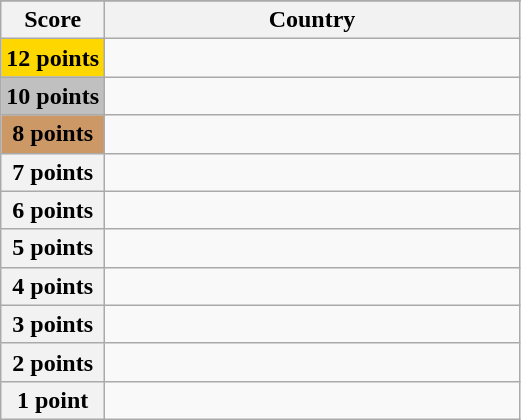<table class="wikitable">
<tr>
</tr>
<tr>
<th scope="col" width="20%">Score</th>
<th scope="col">Country</th>
</tr>
<tr>
<th scope="row" style="background:gold">12 points</th>
<td></td>
</tr>
<tr>
<th scope="row" style="background:silver">10 points</th>
<td></td>
</tr>
<tr>
<th scope="row" style="background:#CC9966">8 points</th>
<td></td>
</tr>
<tr>
<th scope="row">7 points</th>
<td></td>
</tr>
<tr>
<th scope="row">6 points</th>
<td></td>
</tr>
<tr>
<th scope="row">5 points</th>
<td></td>
</tr>
<tr>
<th scope="row">4 points</th>
<td></td>
</tr>
<tr>
<th scope="row">3 points</th>
<td></td>
</tr>
<tr>
<th scope="row">2 points</th>
<td></td>
</tr>
<tr>
<th scope="row">1 point</th>
<td></td>
</tr>
</table>
